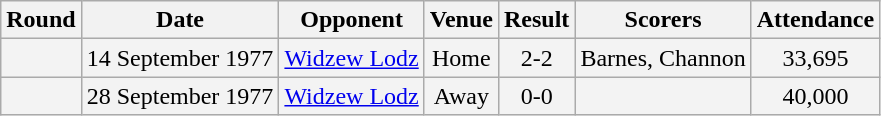<table class="wikitable sortable" style="text-align:center;">
<tr>
<th>Round</th>
<th>Date</th>
<th>Opponent</th>
<th>Venue</th>
<th>Result</th>
<th class=unsortable>Scorers</th>
<th>Attendance</th>
</tr>
<tr style="background-color: #f3f3f3;">
<td></td>
<td>14 September 1977</td>
<td><a href='#'>Widzew Lodz</a></td>
<td>Home</td>
<td>2-2</td>
<td>Barnes, Channon</td>
<td>33,695</td>
</tr>
<tr style="background-color: #f3f3f3;">
<td></td>
<td>28 September 1977</td>
<td><a href='#'>Widzew Lodz</a></td>
<td>Away</td>
<td>0-0</td>
<td></td>
<td>40,000</td>
</tr>
</table>
